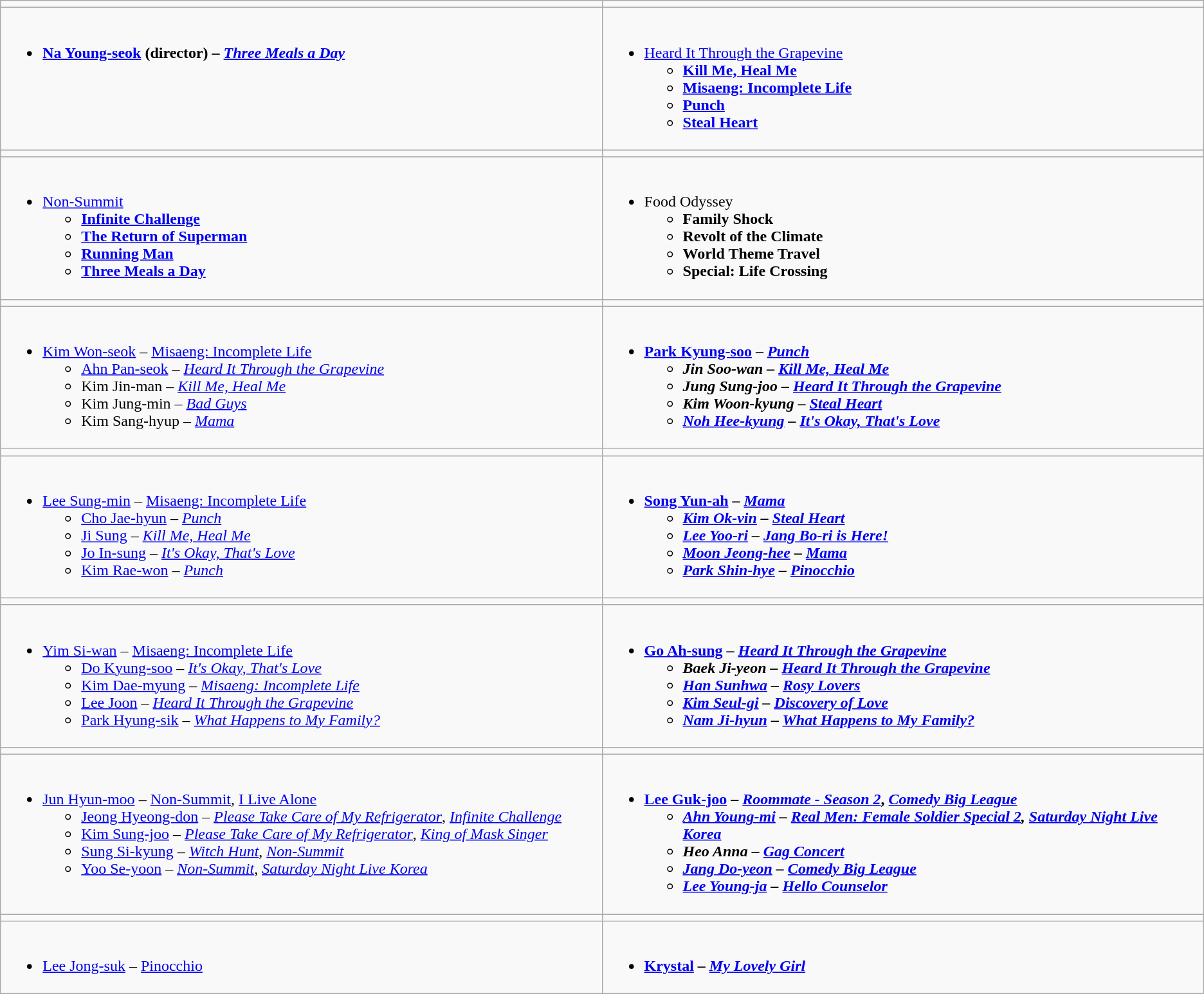<table class="wikitable" align="center">
<tr>
<td style="vertical-align:top; width:50%;"></td>
<td style="vertical-align:top; width:50%;"></td>
</tr>
<tr>
<td valign="top"><br><ul><li><strong><a href='#'>Na Young-seok</a> (director) – <em><a href='#'>Three Meals a Day</a><strong><em></li></ul></td>
<td valign="top"><br><ul><li></em></strong><a href='#'>Heard It Through the Grapevine</a><strong><em><ul><li></em><a href='#'>Kill Me, Heal Me</a><em></li><li></em><a href='#'>Misaeng: Incomplete Life</a><em></li><li></em><a href='#'>Punch</a><em></li><li></em><a href='#'>Steal Heart</a><em></li></ul></li></ul></td>
</tr>
<tr>
<td style="vertical-align:top; width:50%;"></td>
<td style="vertical-align:top; width:50%;"></td>
</tr>
<tr>
<td valign="top"><br><ul><li></em></strong><a href='#'>Non-Summit</a><strong><em><ul><li></em><a href='#'>Infinite Challenge</a><em></li><li></em><a href='#'>The Return of Superman</a><em></li><li></em><a href='#'>Running Man</a><em></li><li></em><a href='#'>Three Meals a Day</a><em></li></ul></li></ul></td>
<td valign="top"><br><ul><li></em></strong>Food Odyssey<strong><em><ul><li></em>Family Shock<em></li><li></em>Revolt of the Climate<em></li><li></em>World Theme Travel<em></li><li></em>Special: Life Crossing<em></li></ul></li></ul></td>
</tr>
<tr>
<td style="vertical-align:top; width:50%;"></td>
<td style="vertical-align:top; width:50%;"></td>
</tr>
<tr>
<td valign="top"><br><ul><li></strong><a href='#'>Kim Won-seok</a> – </em><a href='#'>Misaeng: Incomplete Life</a></em></strong><ul><li><a href='#'>Ahn Pan-seok</a> – <em><a href='#'>Heard It Through the Grapevine</a></em></li><li>Kim Jin-man – <em><a href='#'>Kill Me, Heal Me</a></em></li><li>Kim Jung-min – <em><a href='#'>Bad Guys</a></em></li><li>Kim Sang-hyup – <em><a href='#'>Mama</a></em></li></ul></li></ul></td>
<td valign="top"><br><ul><li><strong><a href='#'>Park Kyung-soo</a> – <em><a href='#'>Punch</a><strong><em><ul><li>Jin Soo-wan – </em><a href='#'>Kill Me, Heal Me</a><em></li><li>Jung Sung-joo – </em><a href='#'>Heard It Through the Grapevine</a><em></li><li>Kim Woon-kyung – </em><a href='#'>Steal Heart</a><em></li><li><a href='#'>Noh Hee-kyung</a> – </em><a href='#'>It's Okay, That's Love</a><em></li></ul></li></ul></td>
</tr>
<tr>
<td style="vertical-align:top; width:50%;"></td>
<td style="vertical-align:top; width:50%;"></td>
</tr>
<tr>
<td valign="top"><br><ul><li></strong><a href='#'>Lee Sung-min</a> – </em><a href='#'>Misaeng: Incomplete Life</a></em></strong><ul><li><a href='#'>Cho Jae-hyun</a> – <em><a href='#'>Punch</a></em></li><li><a href='#'>Ji Sung</a> – <em><a href='#'>Kill Me, Heal Me</a></em></li><li><a href='#'>Jo In-sung</a> – <em><a href='#'>It's Okay, That's Love</a></em></li><li><a href='#'>Kim Rae-won</a> – <em><a href='#'>Punch</a></em></li></ul></li></ul></td>
<td valign="top"><br><ul><li><strong><a href='#'>Song Yun-ah</a> – <em><a href='#'>Mama</a><strong><em><ul><li><a href='#'>Kim Ok-vin</a> – </em><a href='#'>Steal Heart</a><em></li><li><a href='#'>Lee Yoo-ri</a> – </em><a href='#'>Jang Bo-ri is Here!</a><em></li><li><a href='#'>Moon Jeong-hee</a> – </em><a href='#'>Mama</a><em></li><li><a href='#'>Park Shin-hye</a> – </em><a href='#'>Pinocchio</a><em></li></ul></li></ul></td>
</tr>
<tr>
<td style="vertical-align:top; width:50%;"></td>
<td style="vertical-align:top; width:50%;"></td>
</tr>
<tr>
<td valign="top"><br><ul><li></strong><a href='#'>Yim Si-wan</a> – </em><a href='#'>Misaeng: Incomplete Life</a></em></strong><ul><li><a href='#'>Do Kyung-soo</a> – <em><a href='#'>It's Okay, That's Love</a></em></li><li><a href='#'>Kim Dae-myung</a> – <em><a href='#'>Misaeng: Incomplete Life</a></em></li><li><a href='#'>Lee Joon</a> – <em><a href='#'>Heard It Through the Grapevine</a></em></li><li><a href='#'>Park Hyung-sik</a> – <em><a href='#'>What Happens to My Family?</a></em></li></ul></li></ul></td>
<td valign="top"><br><ul><li><strong><a href='#'>Go Ah-sung</a> – <em><a href='#'>Heard It Through the Grapevine</a><strong><em><ul><li>Baek Ji-yeon – </em><a href='#'>Heard It Through the Grapevine</a><em></li><li><a href='#'>Han Sunhwa</a> – </em><a href='#'>Rosy Lovers</a><em></li><li><a href='#'>Kim Seul-gi</a> – </em><a href='#'>Discovery of Love</a><em></li><li><a href='#'>Nam Ji-hyun</a> – </em><a href='#'>What Happens to My Family?</a><em></li></ul></li></ul></td>
</tr>
<tr>
<td style="vertical-align:top; width:50%;"></td>
<td style="vertical-align:top; width:50%;"></td>
</tr>
<tr>
<td valign="top"><br><ul><li></strong><a href='#'>Jun Hyun-moo</a> – </em><a href='#'>Non-Summit</a><em>, </em><a href='#'>I Live Alone</a></em></strong><ul><li><a href='#'>Jeong Hyeong-don</a> – <em><a href='#'>Please Take Care of My Refrigerator</a></em>, <em><a href='#'>Infinite Challenge</a></em></li><li><a href='#'>Kim Sung-joo</a> – <em><a href='#'>Please Take Care of My Refrigerator</a></em>, <em><a href='#'>King of Mask Singer</a></em></li><li><a href='#'>Sung Si-kyung</a> – <em><a href='#'>Witch Hunt</a></em>, <em><a href='#'>Non-Summit</a></em></li><li><a href='#'>Yoo Se-yoon</a> – <em><a href='#'>Non-Summit</a></em>, <em><a href='#'>Saturday Night Live Korea</a></em></li></ul></li></ul></td>
<td valign="top"><br><ul><li><strong><a href='#'>Lee Guk-joo</a> – <em><a href='#'>Roommate - Season 2</a></em>, <em><a href='#'>Comedy Big League</a><strong><em><ul><li><a href='#'>Ahn Young-mi</a> – </em><a href='#'>Real Men: Female Soldier Special 2</a><em>, </em><a href='#'>Saturday Night Live Korea</a><em></li><li>Heo Anna – </em><a href='#'>Gag Concert</a><em></li><li><a href='#'>Jang Do-yeon</a> – </em><a href='#'>Comedy Big League</a><em></li><li><a href='#'>Lee Young-ja</a> – </em><a href='#'>Hello Counselor</a><em></li></ul></li></ul></td>
</tr>
<tr>
<td style="vertical-align:top; width:50%;"></td>
<td style="vertical-align:top; width:50%;"></td>
</tr>
<tr>
<td valign="top"><br><ul><li></strong><a href='#'>Lee Jong-suk</a> – </em><a href='#'>Pinocchio</a></em></strong></li></ul></td>
<td valign="top"><br><ul><li><strong><a href='#'>Krystal</a> – <em><a href='#'>My Lovely Girl</a><strong><em></li></ul></td>
</tr>
</table>
